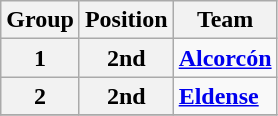<table class="wikitable">
<tr>
<th>Group</th>
<th>Position</th>
<th>Team</th>
</tr>
<tr>
<th>1</th>
<th>2nd</th>
<td><strong><a href='#'>Alcorcón</a></strong></td>
</tr>
<tr>
<th>2</th>
<th>2nd</th>
<td><strong><a href='#'>Eldense</a></strong></td>
</tr>
<tr>
</tr>
</table>
